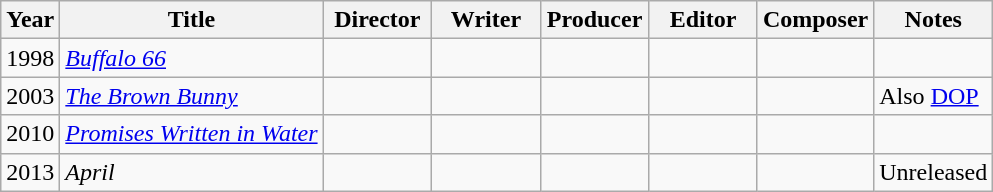<table class="wikitable plainrowheaders">
<tr>
<th>Year</th>
<th>Title</th>
<th width="65">Director</th>
<th width="65">Writer</th>
<th width="65">Producer</th>
<th width="65">Editor</th>
<th width="65">Composer</th>
<th>Notes</th>
</tr>
<tr>
<td>1998</td>
<td><em><a href='#'>Buffalo 66</a></em></td>
<td></td>
<td></td>
<td></td>
<td></td>
<td></td>
<td></td>
</tr>
<tr>
<td>2003</td>
<td><em><a href='#'>The Brown Bunny</a></em></td>
<td></td>
<td></td>
<td></td>
<td></td>
<td></td>
<td>Also <a href='#'>DOP</a></td>
</tr>
<tr>
<td>2010</td>
<td><em><a href='#'>Promises Written in Water</a></em></td>
<td></td>
<td></td>
<td></td>
<td></td>
<td></td>
<td></td>
</tr>
<tr>
<td>2013</td>
<td><em>April</em></td>
<td></td>
<td></td>
<td></td>
<td></td>
<td></td>
<td>Unreleased</td>
</tr>
</table>
